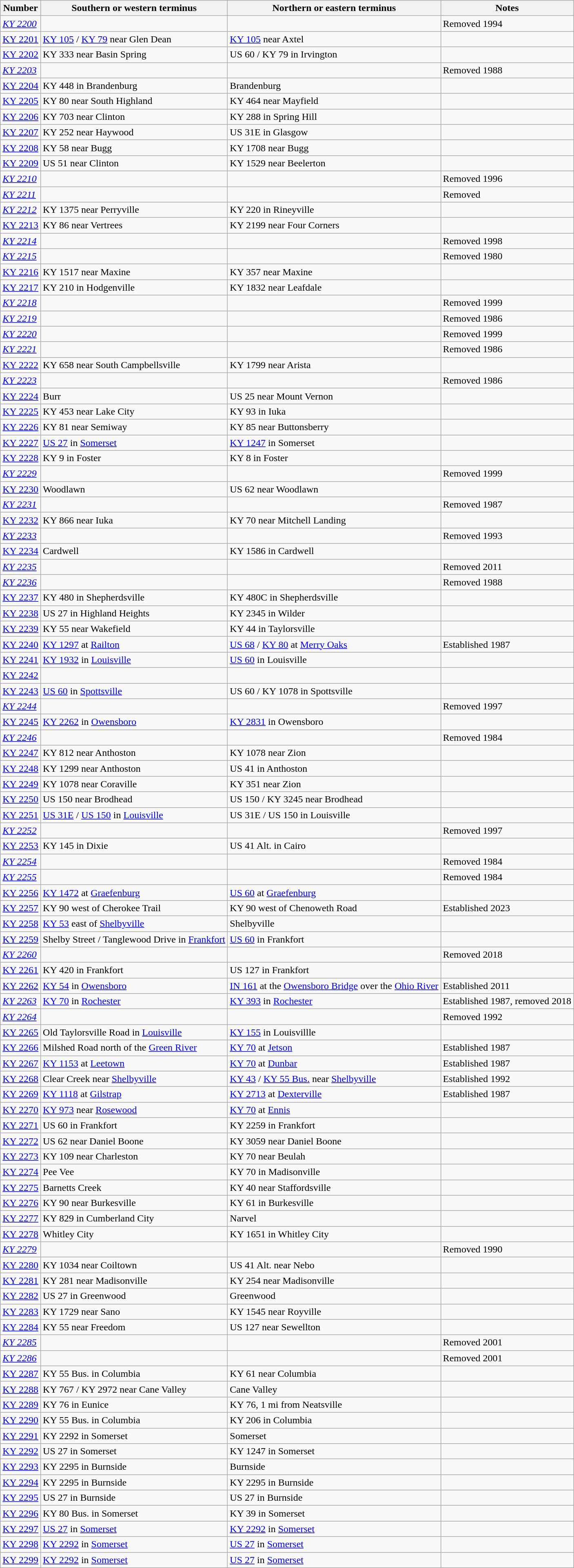<table class="wikitable sortable mw-collapsible">
<tr>
<th>Number</th>
<th>Southern or western terminus</th>
<th>Northern or eastern terminus</th>
<th>Notes</th>
</tr>
<tr>
<td><em> <a href='#'>KY 2200</a></em></td>
<td></td>
<td></td>
<td>Removed 1994</td>
</tr>
<tr>
<td> <a href='#'>KY 2201</a></td>
<td><a href='#'>KY 105</a> / <a href='#'>KY 79</a> near Glen Dean</td>
<td><a href='#'>KY 105</a> near Axtel</td>
<td></td>
</tr>
<tr>
<td> <a href='#'>KY 2202</a></td>
<td>KY 333 near Basin Spring</td>
<td>US 60 / KY 79 in Irvington</td>
<td></td>
</tr>
<tr>
<td><em> <a href='#'>KY 2203</a></em></td>
<td></td>
<td></td>
<td>Removed 1988</td>
</tr>
<tr>
<td> <a href='#'>KY 2204</a></td>
<td>KY 448 in Brandenburg</td>
<td>Brandenburg</td>
<td></td>
</tr>
<tr>
<td> <a href='#'>KY 2205</a></td>
<td>KY 80 near South Highland</td>
<td>KY 464 near Mayfield</td>
<td></td>
</tr>
<tr>
<td> <a href='#'>KY 2206</a></td>
<td>KY 703 near Clinton</td>
<td>KY 288 in Spring Hill</td>
<td></td>
</tr>
<tr>
<td> <a href='#'>KY 2207</a></td>
<td>KY 252 near Haywood</td>
<td>US 31E in Glasgow</td>
<td></td>
</tr>
<tr>
<td> <a href='#'>KY 2208</a></td>
<td>KY 58 near Bugg</td>
<td>KY 1708 near Bugg</td>
<td></td>
</tr>
<tr>
<td> <a href='#'>KY 2209</a></td>
<td>US 51 near Clinton</td>
<td>KY 1529 near Beelerton</td>
<td></td>
</tr>
<tr>
<td><em> <a href='#'>KY 2210</a></em></td>
<td></td>
<td></td>
<td>Removed 1996</td>
</tr>
<tr>
<td> <a href='#'><em>KY 2211</em></a></td>
<td></td>
<td></td>
<td>Removed</td>
</tr>
<tr>
<td> <a href='#'><em>KY 2212</em></a></td>
<td>KY 1375 near Perryville</td>
<td>KY 220 in Rineyville</td>
<td></td>
</tr>
<tr>
<td> <a href='#'>KY 2213</a></td>
<td>KY 86 near Vertrees</td>
<td>KY 2199 near Four Corners</td>
<td></td>
</tr>
<tr>
<td><em> <a href='#'>KY 2214</a></em></td>
<td></td>
<td></td>
<td>Removed 1998</td>
</tr>
<tr>
<td><em> <a href='#'>KY 2215</a></em></td>
<td></td>
<td></td>
<td>Removed 1980</td>
</tr>
<tr>
<td> <a href='#'>KY 2216</a></td>
<td>KY 1517 near Maxine</td>
<td>KY 357 near Maxine</td>
<td></td>
</tr>
<tr>
<td> <a href='#'>KY 2217</a></td>
<td>KY 210 in Hodgenville</td>
<td>KY 1832 near Leafdale</td>
<td></td>
</tr>
<tr>
<td><em> <a href='#'>KY 2218</a></em></td>
<td></td>
<td></td>
<td>Removed 1999</td>
</tr>
<tr>
<td><em> <a href='#'>KY 2219</a></em></td>
<td></td>
<td></td>
<td>Removed 1986</td>
</tr>
<tr>
<td><em> <a href='#'>KY 2220</a></em></td>
<td></td>
<td></td>
<td>Removed 1999</td>
</tr>
<tr>
<td><em> <a href='#'>KY 2221</a></em></td>
<td></td>
<td></td>
<td>Removed 1986</td>
</tr>
<tr>
<td> <a href='#'>KY 2222</a></td>
<td>KY 658 near South Campbellsville</td>
<td>KY 1799 near Arista</td>
<td></td>
</tr>
<tr>
<td><em> <a href='#'>KY 2223</a></em></td>
<td></td>
<td></td>
<td>Removed 1986</td>
</tr>
<tr>
<td> <a href='#'>KY 2224</a></td>
<td>Burr</td>
<td>US 25 near Mount Vernon</td>
<td></td>
</tr>
<tr>
<td> <a href='#'>KY 2225</a></td>
<td>KY 453 near Lake City</td>
<td>KY 93 in Iuka</td>
<td></td>
</tr>
<tr>
<td> <a href='#'>KY 2226</a></td>
<td>KY 81 near Semiway</td>
<td>KY 85 near Buttonsberry</td>
<td></td>
</tr>
<tr>
<td> <a href='#'>KY 2227</a></td>
<td><a href='#'>US 27</a> in <a href='#'>Somerset</a></td>
<td><a href='#'>KY 1247</a> in Somerset</td>
<td></td>
</tr>
<tr>
<td> <a href='#'>KY 2228</a></td>
<td>KY 9 in Foster</td>
<td>KY 8 in Foster</td>
<td></td>
</tr>
<tr>
<td><em> <a href='#'>KY 2229</a></em></td>
<td></td>
<td></td>
<td>Removed 1999</td>
</tr>
<tr>
<td> <a href='#'>KY 2230</a></td>
<td>Woodlawn</td>
<td>US 62 near Woodlawn</td>
<td></td>
</tr>
<tr>
<td><em> <a href='#'>KY 2231</a></em></td>
<td></td>
<td></td>
<td>Removed 1987</td>
</tr>
<tr>
<td> <a href='#'>KY 2232</a></td>
<td>KY 866 near Iuka</td>
<td>KY 70 near Mitchell Landing</td>
<td></td>
</tr>
<tr>
<td><em> <a href='#'>KY 2233</a></em></td>
<td></td>
<td></td>
<td>Removed 1993</td>
</tr>
<tr>
<td> <a href='#'>KY 2234</a></td>
<td>Cardwell</td>
<td>KY 1586 in Cardwell</td>
<td></td>
</tr>
<tr>
<td><em> <a href='#'>KY 2235</a></em></td>
<td></td>
<td></td>
<td>Removed 2011</td>
</tr>
<tr>
<td><em> <a href='#'>KY 2236</a></em></td>
<td></td>
<td></td>
<td>Removed 1988</td>
</tr>
<tr>
<td> <a href='#'>KY 2237</a></td>
<td>KY 480 in Shepherdsville</td>
<td>KY 480C in Shepherdsville</td>
<td></td>
</tr>
<tr>
<td> <a href='#'>KY 2238</a></td>
<td>US 27 in Highland Heights</td>
<td>KY 2345 in Wilder</td>
<td></td>
</tr>
<tr>
<td> <a href='#'>KY 2239</a></td>
<td>KY 55 near Wakefield</td>
<td>KY 44 in Taylorsville</td>
<td></td>
</tr>
<tr>
<td> <a href='#'>KY 2240</a></td>
<td><a href='#'>KY 1297</a> at <a href='#'>Railton</a></td>
<td><a href='#'>US 68</a> / <a href='#'>KY 80</a> at <a href='#'>Merry Oaks</a></td>
<td>Established 1987</td>
</tr>
<tr>
<td> <a href='#'>KY 2241</a></td>
<td><a href='#'>KY 1932</a> in <a href='#'>Louisville</a></td>
<td><a href='#'>US 60</a> in Louisville</td>
<td></td>
</tr>
<tr>
<td> <a href='#'>KY 2242</a></td>
<td></td>
<td></td>
<td></td>
</tr>
<tr>
<td> <a href='#'>KY 2243</a></td>
<td><a href='#'>US 60</a> in <a href='#'>Spottsville</a></td>
<td>US 60 / KY 1078 in Spottsville</td>
<td></td>
</tr>
<tr>
<td><em> <a href='#'>KY 2244</a></em></td>
<td></td>
<td></td>
<td>Removed 1997</td>
</tr>
<tr>
<td> <a href='#'>KY 2245</a></td>
<td><a href='#'>KY 2262</a> in <a href='#'>Owensboro</a></td>
<td><a href='#'>KY 2831</a> in Owensboro</td>
<td></td>
</tr>
<tr>
<td><em> <a href='#'>KY 2246</a></em></td>
<td></td>
<td></td>
<td>Removed 1984</td>
</tr>
<tr>
<td> <a href='#'>KY 2247</a></td>
<td>KY 812 near Anthoston</td>
<td>KY 1078 near Zion</td>
<td></td>
</tr>
<tr>
<td> <a href='#'>KY 2248</a></td>
<td>KY 1299 near Anthoston</td>
<td>US 41 in Anthoston</td>
<td></td>
</tr>
<tr>
<td> <a href='#'>KY 2249</a></td>
<td>KY 1078 near Coraville</td>
<td>KY 351 near Zion</td>
<td></td>
</tr>
<tr>
<td> <a href='#'>KY 2250</a></td>
<td>US 150 near Brodhead</td>
<td>US 150 / KY 3245 near Brodhead</td>
<td></td>
</tr>
<tr>
<td> <a href='#'>KY 2251</a></td>
<td><a href='#'>US 31E</a> / <a href='#'>US 150</a> in <a href='#'>Louisville</a></td>
<td>US 31E / US 150 in Louisville</td>
<td></td>
</tr>
<tr>
<td><em> <a href='#'>KY 2252</a></em></td>
<td></td>
<td></td>
<td>Removed 1997</td>
</tr>
<tr>
<td> <a href='#'>KY 2253</a></td>
<td>KY 145 in Dixie</td>
<td>US 41 Alt. in Cairo</td>
<td></td>
</tr>
<tr>
<td><em> <a href='#'>KY 2254</a></em></td>
<td></td>
<td></td>
<td>Removed 1984</td>
</tr>
<tr>
<td><em> <a href='#'>KY 2255</a></em></td>
<td></td>
<td></td>
<td>Removed 1984</td>
</tr>
<tr>
<td> <a href='#'>KY 2256</a></td>
<td><a href='#'>KY 1472</a> at <a href='#'>Graefenburg</a></td>
<td><a href='#'>US 60</a> at <a href='#'>Graefenburg</a></td>
<td></td>
</tr>
<tr>
<td> <a href='#'>KY 2257</a></td>
<td>KY 90 west of Cherokee Trail</td>
<td>KY 90 west of Chenoweth Road</td>
<td>Established 2023</td>
</tr>
<tr>
<td> <a href='#'>KY 2258</a></td>
<td><a href='#'>KY 53</a> east of <a href='#'>Shelbyville</a></td>
<td>Shelbyville</td>
<td></td>
</tr>
<tr>
<td> <a href='#'>KY 2259</a></td>
<td>Shelby Street / Tanglewood Drive in <a href='#'>Frankfort</a></td>
<td><a href='#'>US 60</a> in Frankfort</td>
<td></td>
</tr>
<tr>
<td><em> <a href='#'>KY 2260</a></em></td>
<td></td>
<td></td>
<td>Removed 2018</td>
</tr>
<tr>
<td> <a href='#'>KY 2261</a></td>
<td>KY 420 in Frankfort</td>
<td>US 127 in Frankfort</td>
<td></td>
</tr>
<tr>
<td> <a href='#'>KY 2262</a></td>
<td><a href='#'>KY 54</a> in <a href='#'>Owensboro</a></td>
<td><a href='#'>IN 161</a> at the <a href='#'>Owensboro Bridge</a> over the <a href='#'>Ohio River</a></td>
<td>Established 2011</td>
</tr>
<tr>
<td><em> <a href='#'>KY 2263</a></em></td>
<td><a href='#'>KY 70</a> in <a href='#'>Rochester</a></td>
<td><a href='#'>KY 393</a> in <a href='#'>Rochester</a></td>
<td>Established 1987, removed 2018</td>
</tr>
<tr>
<td><em> <a href='#'>KY 2264</a></em></td>
<td></td>
<td></td>
<td>Removed 1992</td>
</tr>
<tr>
<td> <a href='#'>KY 2265</a></td>
<td>Old Taylorsville Road in <a href='#'>Louisville</a></td>
<td><a href='#'>KY 155</a> in Louisvillle</td>
<td></td>
</tr>
<tr>
<td> <a href='#'>KY 2266</a></td>
<td>Milshed Road north of the <a href='#'>Green River</a></td>
<td><a href='#'>KY 70</a> at <a href='#'>Jetson</a></td>
<td>Established 1987</td>
</tr>
<tr>
<td> <a href='#'>KY 2267</a></td>
<td><a href='#'>KY 1153</a> at <a href='#'>Leetown</a></td>
<td><a href='#'>KY 70</a> at <a href='#'>Dunbar</a></td>
<td>Established 1987</td>
</tr>
<tr>
<td> <a href='#'>KY 2268</a></td>
<td>Clear Creek near <a href='#'>Shelbyville</a></td>
<td><a href='#'>KY 43</a> / <a href='#'>KY 55 Bus.</a> near <a href='#'>Shelbyville</a></td>
<td>Established 1992</td>
</tr>
<tr>
<td> <a href='#'>KY 2269</a></td>
<td><a href='#'>KY 1118</a> at <a href='#'>Gilstrap</a></td>
<td><a href='#'>KY 2713</a> at <a href='#'>Dexterville</a></td>
<td>Established 1987</td>
</tr>
<tr>
<td> <a href='#'>KY 2270</a></td>
<td><a href='#'>KY 973</a> near <a href='#'>Rosewood</a></td>
<td><a href='#'>KY 70</a> at <a href='#'>Ennis</a></td>
<td></td>
</tr>
<tr>
<td> <a href='#'>KY 2271</a></td>
<td>US 60 in Frankfort</td>
<td>KY 2259 in Frankfort</td>
<td></td>
</tr>
<tr>
<td> <a href='#'>KY 2272</a></td>
<td>US 62 near Daniel Boone</td>
<td>KY 3059 near Daniel Boone</td>
<td></td>
</tr>
<tr>
<td> <a href='#'>KY 2273</a></td>
<td>KY 109 near Charleston</td>
<td>KY 70 near Beulah</td>
<td></td>
</tr>
<tr>
<td> <a href='#'>KY 2274</a></td>
<td>Pee Vee</td>
<td>KY 70 in Madisonville</td>
<td></td>
</tr>
<tr>
<td> <a href='#'>KY 2275</a></td>
<td>Barnetts Creek</td>
<td>KY 40 near Staffordsville</td>
<td></td>
</tr>
<tr>
<td> <a href='#'>KY 2276</a></td>
<td>KY 90 near Burkesville</td>
<td>KY 61 in Burkesville</td>
<td></td>
</tr>
<tr>
<td> <a href='#'>KY 2277</a></td>
<td>KY 829 in Cumberland City</td>
<td>Narvel</td>
<td></td>
</tr>
<tr>
<td> <a href='#'>KY 2278</a></td>
<td>Whitley City</td>
<td>KY 1651 in Whitley City</td>
<td></td>
</tr>
<tr>
<td><em> <a href='#'>KY 2279</a></em></td>
<td></td>
<td></td>
<td>Removed 1990</td>
</tr>
<tr>
<td> <a href='#'>KY 2280</a></td>
<td>KY 1034 near Coiltown</td>
<td>US 41 Alt. near Nebo</td>
<td></td>
</tr>
<tr>
<td> <a href='#'>KY 2281</a></td>
<td>KY 281 near Madisonville</td>
<td>KY 254 near Madisonville</td>
<td></td>
</tr>
<tr>
<td> <a href='#'>KY 2282</a></td>
<td>US 27 in Greenwood</td>
<td>Greenwood</td>
<td></td>
</tr>
<tr>
<td> <a href='#'>KY 2283</a></td>
<td>KY 1729 near Sano</td>
<td>KY 1545 near Royville</td>
<td></td>
</tr>
<tr>
<td> <a href='#'>KY 2284</a></td>
<td>KY 55 near Freedom</td>
<td>US 127 near Sewellton</td>
<td></td>
</tr>
<tr>
<td><em> <a href='#'>KY 2285</a></em></td>
<td></td>
<td></td>
<td>Removed 2001</td>
</tr>
<tr>
<td><em> <a href='#'>KY 2286</a></em></td>
<td></td>
<td></td>
<td>Removed 2001</td>
</tr>
<tr>
<td> <a href='#'>KY 2287</a></td>
<td>KY 55 Bus. in Columbia</td>
<td>KY 61 near Columbia</td>
<td></td>
</tr>
<tr>
<td> <a href='#'>KY 2288</a></td>
<td>KY 767 / KY 2972 near Cane Valley</td>
<td>Cane Valley</td>
<td></td>
</tr>
<tr>
<td> <a href='#'>KY 2289</a></td>
<td>KY 76 in Eunice</td>
<td>KY 76, 1 mi from Neatsville</td>
<td></td>
</tr>
<tr>
<td> <a href='#'>KY 2290</a></td>
<td>KY 55 Bus. in Columbia</td>
<td>KY 206 in Columbia</td>
<td></td>
</tr>
<tr>
<td> <a href='#'>KY 2291</a></td>
<td>KY 2292 in Somerset</td>
<td>Somerset</td>
<td></td>
</tr>
<tr>
<td> <a href='#'>KY 2292</a></td>
<td>US 27 in Somerset</td>
<td>KY 1247 in Somerset</td>
<td></td>
</tr>
<tr>
<td> <a href='#'>KY 2293</a></td>
<td>KY 2295 in Burnside</td>
<td>Burnside</td>
<td></td>
</tr>
<tr>
<td> <a href='#'>KY 2294</a></td>
<td>KY 2295 in Burnside</td>
<td>KY 2295 in Burnside</td>
<td></td>
</tr>
<tr>
<td> <a href='#'>KY 2295</a></td>
<td>US 27 in Burnside</td>
<td>US 27 in Burnside</td>
<td></td>
</tr>
<tr>
<td> <a href='#'>KY 2296</a></td>
<td>KY 80 Bus. in Somerset</td>
<td>KY 39 in Somerset</td>
<td></td>
</tr>
<tr>
<td> <a href='#'>KY 2297</a></td>
<td><a href='#'>US 27</a> in <a href='#'>Somerset</a></td>
<td><a href='#'>KY 2292</a> in <a href='#'>Somerset</a></td>
<td></td>
</tr>
<tr>
<td> <a href='#'>KY 2298</a></td>
<td><a href='#'>KY 2292</a> in <a href='#'>Somerset</a></td>
<td><a href='#'>US 27</a> in <a href='#'>Somerset</a></td>
<td></td>
</tr>
<tr>
<td> <a href='#'>KY 2299</a></td>
<td><a href='#'>KY 2292</a> in <a href='#'>Somerset</a></td>
<td><a href='#'>US 27</a> in <a href='#'>Somerset</a></td>
<td></td>
</tr>
</table>
